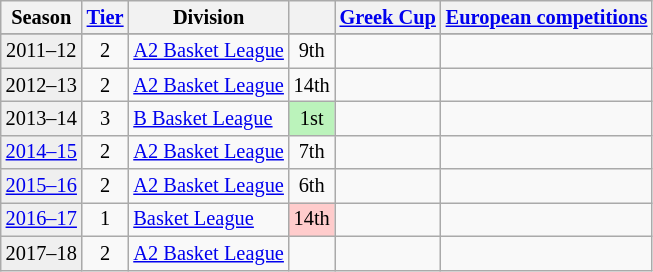<table class="wikitable" style="font-size:85%; text-align:center">
<tr>
<th>Season</th>
<th><a href='#'>Tier</a></th>
<th>Division</th>
<th></th>
<th><a href='#'>Greek Cup</a></th>
<th colspan=3><a href='#'>European competitions</a></th>
</tr>
<tr>
</tr>
<tr>
<td bgcolor=#efefef>2011–12</td>
<td style="text-align:center;">2</td>
<td align=left><a href='#'>A2 Basket League</a></td>
<td style="text-align:center;">9th</td>
<td></td>
<td colspan=3></td>
</tr>
<tr>
<td bgcolor=#efefef>2012–13</td>
<td style="text-align:center;">2</td>
<td align=left><a href='#'>A2 Basket League</a></td>
<td style="text-align:center;">14th</td>
<td></td>
<td colspan=3></td>
</tr>
<tr>
<td bgcolor=#efefef>2013–14</td>
<td style="text-align:center;">3</td>
<td align=left><a href='#'>B Basket League</a></td>
<td style="text-align:center;background:#BBF3BB">1st</td>
<td></td>
<td colspan=3></td>
</tr>
<tr>
<td bgcolor=#efefef><a href='#'>2014–15</a></td>
<td style="text-align:center;">2</td>
<td align=left><a href='#'>A2 Basket League</a></td>
<td style="text-align:center;">7th</td>
<td></td>
<td colspan=3></td>
</tr>
<tr>
<td bgcolor=#efefef><a href='#'>2015–16</a></td>
<td style="text-align:center;">2</td>
<td align=left><a href='#'>A2 Basket League</a></td>
<td style="text-align:center;">6th</td>
<td></td>
<td colspan=3></td>
</tr>
<tr>
<td bgcolor=#efefef><a href='#'>2016–17</a></td>
<td style="text-align:center;">1</td>
<td align=left><a href='#'>Basket League</a></td>
<td style="background:#FCC; text-align:center;">14th</td>
<td></td>
<td colspan=3></td>
</tr>
<tr>
<td bgcolor=#efefef>2017–18</td>
<td style="text-align:center;">2</td>
<td align=left><a href='#'>A2 Basket League</a></td>
<td></td>
<td></td>
<td colspan=3></td>
</tr>
</table>
